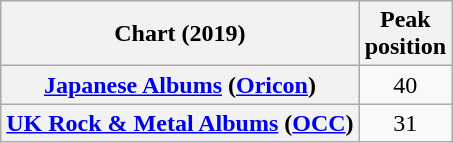<table class="wikitable sortable plainrowheaders" style="text-align:center">
<tr>
<th scope="col">Chart (2019)</th>
<th scope="col">Peak<br>position</th>
</tr>
<tr>
<th scope="row"><a href='#'>Japanese Albums</a> (<a href='#'>Oricon</a>)</th>
<td>40</td>
</tr>
<tr>
<th scope="row"><a href='#'>UK Rock & Metal Albums</a> (<a href='#'>OCC</a>)</th>
<td>31</td>
</tr>
</table>
